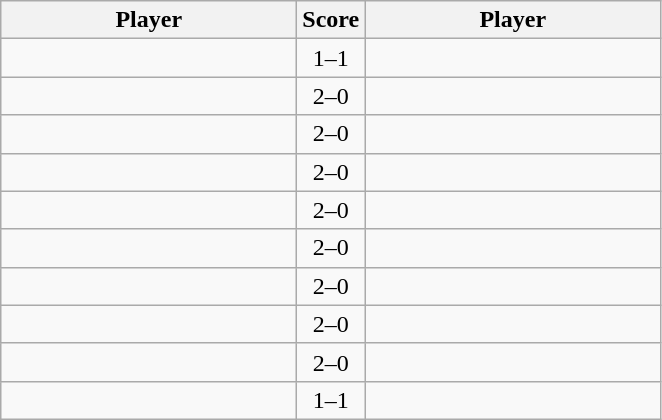<table class="wikitable ">
<tr>
<th width=190>Player</th>
<th>Score</th>
<th width=190>Player</th>
</tr>
<tr>
<td></td>
<td style="text-align:center;">1–1</td>
<td></td>
</tr>
<tr>
<td></td>
<td style="text-align:center;">2–0</td>
<td></td>
</tr>
<tr>
<td></td>
<td style="text-align:center;">2–0</td>
<td></td>
</tr>
<tr>
<td></td>
<td style="text-align:center;">2–0</td>
<td></td>
</tr>
<tr>
<td></td>
<td style="text-align:center;">2–0</td>
<td></td>
</tr>
<tr>
<td></td>
<td style="text-align:center;">2–0</td>
<td></td>
</tr>
<tr>
<td></td>
<td style="text-align:center;">2–0</td>
<td></td>
</tr>
<tr>
<td></td>
<td style="text-align:center;">2–0</td>
<td></td>
</tr>
<tr>
<td></td>
<td style="text-align:center;">2–0</td>
<td></td>
</tr>
<tr>
<td></td>
<td style="text-align:center;">1–1</td>
<td></td>
</tr>
</table>
